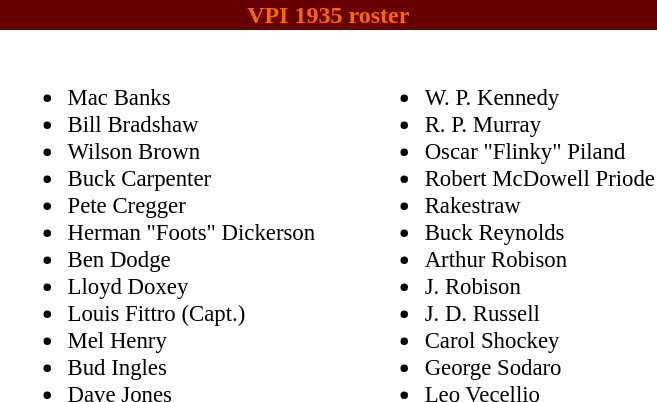<table class="toccolours" style="text-align: left;">
<tr>
<th colspan="9" style="background:#660000;color:#FF6600;text-align:center;"><span><strong>VPI 1935 roster</strong></span></th>
</tr>
<tr>
<td></td>
<td style="font-size:95%; vertical-align:top;"><br><ul><li>Mac Banks</li><li>Bill Bradshaw</li><li>Wilson Brown</li><li>Buck Carpenter</li><li>Pete Cregger</li><li>Herman "Foots" Dickerson</li><li>Ben Dodge</li><li>Lloyd Doxey</li><li>Louis Fittro (Capt.)</li><li>Mel Henry</li><li>Bud Ingles</li><li>Dave Jones</li></ul></td>
<td style="width: 25px;"></td>
<td style="font-size:95%; vertical-align:top;"><br><ul><li>W. P. Kennedy</li><li>R. P. Murray</li><li>Oscar "Flinky" Piland</li><li>Robert McDowell Priode</li><li>Rakestraw</li><li>Buck Reynolds</li><li>Arthur Robison</li><li>J. Robison</li><li>J. D. Russell</li><li>Carol Shockey</li><li>George Sodaro</li><li>Leo Vecellio</li></ul></td>
</tr>
</table>
